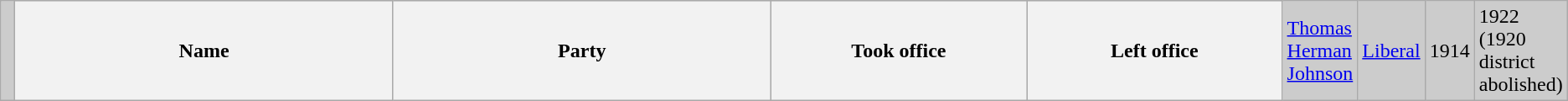<table class="wikitable">
<tr bgcolor="CCCCCC">
<td> </td>
<th width="30%">Name</th>
<th width="30%">Party</th>
<th width="20%">Took office</th>
<th width="20%">Left office<br></th>
<td><a href='#'>Thomas Herman Johnson</a><br></td>
<td><a href='#'>Liberal</a></td>
<td>1914</td>
<td>1922 (1920 district abolished)</td>
</tr>
</table>
